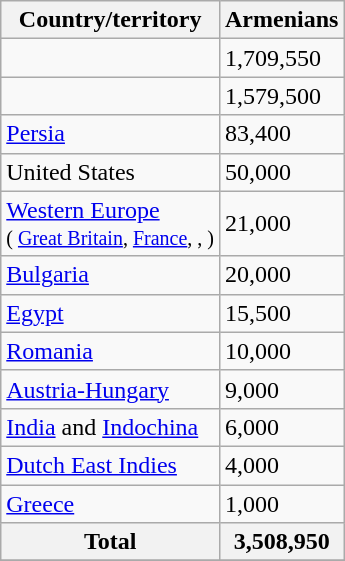<table class="wikitable">
<tr>
<th>Country/territory</th>
<th>Armenians</th>
</tr>
<tr>
<td></td>
<td>1,709,550</td>
</tr>
<tr>
<td></td>
<td>1,579,500</td>
</tr>
<tr>
<td> <a href='#'>Persia</a></td>
<td>83,400</td>
</tr>
<tr>
<td> United States</td>
<td>50,000</td>
</tr>
<tr>
<td><a href='#'>Western Europe</a><br><small>( <a href='#'>Great Britain</a>,  <a href='#'>France</a>, , )</small></td>
<td>21,000</td>
</tr>
<tr>
<td> <a href='#'>Bulgaria</a></td>
<td>20,000</td>
</tr>
<tr>
<td> <a href='#'>Egypt</a></td>
<td>15,500</td>
</tr>
<tr>
<td> <a href='#'>Romania</a></td>
<td>10,000</td>
</tr>
<tr>
<td> <a href='#'>Austria-Hungary</a></td>
<td>9,000</td>
</tr>
<tr>
<td> <a href='#'>India</a> and <a href='#'>Indochina</a></td>
<td>6,000</td>
</tr>
<tr>
<td> <a href='#'>Dutch East Indies</a></td>
<td>4,000</td>
</tr>
<tr>
<td> <a href='#'>Greece</a></td>
<td>1,000</td>
</tr>
<tr>
<th>Total</th>
<th>3,508,950</th>
</tr>
<tr>
</tr>
</table>
